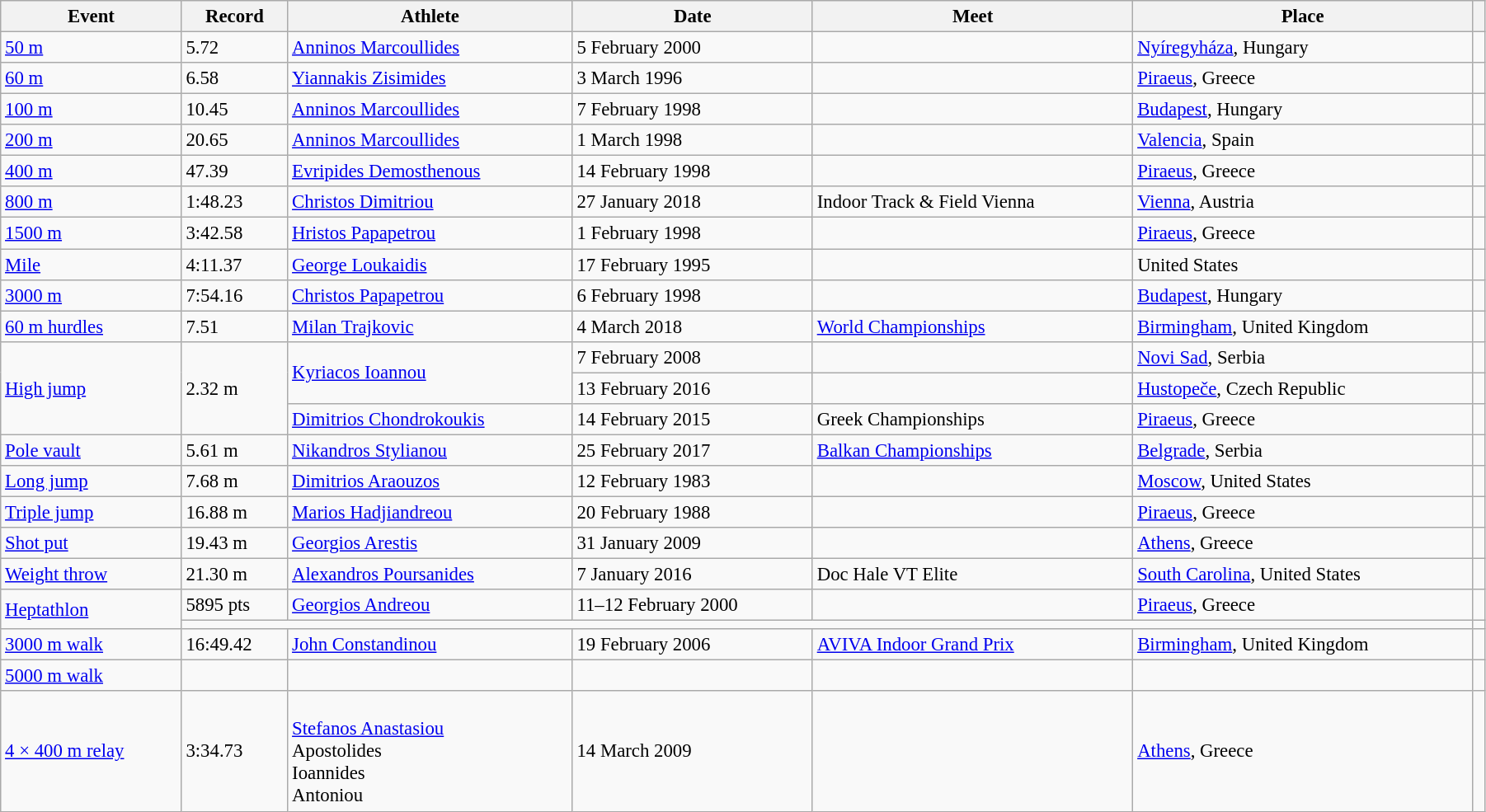<table class="wikitable" style="font-size:95%; width: 95%;">
<tr>
<th>Event</th>
<th>Record</th>
<th>Athlete</th>
<th>Date</th>
<th>Meet</th>
<th>Place</th>
<th></th>
</tr>
<tr>
<td><a href='#'>50 m</a></td>
<td>5.72</td>
<td><a href='#'>Anninos Marcoullides</a></td>
<td>5 February 2000</td>
<td></td>
<td><a href='#'>Nyíregyháza</a>, Hungary</td>
<td></td>
</tr>
<tr>
<td><a href='#'>60 m</a></td>
<td>6.58</td>
<td><a href='#'>Yiannakis Zisimides</a></td>
<td>3 March 1996</td>
<td></td>
<td><a href='#'>Piraeus</a>, Greece</td>
<td></td>
</tr>
<tr>
<td><a href='#'>100 m</a></td>
<td>10.45</td>
<td><a href='#'>Anninos Marcoullides</a></td>
<td>7 February 1998</td>
<td></td>
<td><a href='#'>Budapest</a>, Hungary</td>
<td></td>
</tr>
<tr>
<td><a href='#'>200 m</a></td>
<td>20.65</td>
<td><a href='#'>Anninos Marcoullides</a></td>
<td>1 March 1998</td>
<td></td>
<td><a href='#'>Valencia</a>, Spain</td>
<td></td>
</tr>
<tr>
<td><a href='#'>400 m</a></td>
<td>47.39</td>
<td><a href='#'>Evripides Demosthenous</a></td>
<td>14 February 1998</td>
<td></td>
<td><a href='#'>Piraeus</a>, Greece</td>
<td></td>
</tr>
<tr>
<td><a href='#'>800 m</a></td>
<td>1:48.23</td>
<td><a href='#'>Christos Dimitriou</a></td>
<td>27 January 2018</td>
<td>Indoor Track & Field Vienna</td>
<td><a href='#'>Vienna</a>, Austria</td>
<td></td>
</tr>
<tr>
<td><a href='#'>1500 m</a></td>
<td>3:42.58</td>
<td><a href='#'>Hristos Papapetrou</a></td>
<td>1 February 1998</td>
<td></td>
<td><a href='#'>Piraeus</a>, Greece</td>
<td></td>
</tr>
<tr>
<td><a href='#'>Mile</a></td>
<td>4:11.37</td>
<td><a href='#'>George Loukaidis</a></td>
<td>17 February 1995</td>
<td></td>
<td>United States</td>
<td></td>
</tr>
<tr>
<td><a href='#'>3000 m</a></td>
<td>7:54.16</td>
<td><a href='#'>Christos Papapetrou</a></td>
<td>6 February 1998</td>
<td></td>
<td><a href='#'>Budapest</a>, Hungary</td>
<td></td>
</tr>
<tr>
<td><a href='#'>60 m hurdles</a></td>
<td>7.51</td>
<td><a href='#'>Milan Trajkovic</a></td>
<td>4 March 2018</td>
<td><a href='#'>World Championships</a></td>
<td><a href='#'>Birmingham</a>, United Kingdom</td>
<td></td>
</tr>
<tr>
<td rowspan=3><a href='#'>High jump</a></td>
<td rowspan=3>2.32 m</td>
<td rowspan=2><a href='#'>Kyriacos Ioannou</a></td>
<td>7 February 2008</td>
<td></td>
<td><a href='#'>Novi Sad</a>, Serbia</td>
<td></td>
</tr>
<tr>
<td>13 February 2016</td>
<td></td>
<td><a href='#'>Hustopeče</a>, Czech Republic</td>
<td></td>
</tr>
<tr>
<td><a href='#'>Dimitrios Chondrokoukis</a></td>
<td>14 February 2015</td>
<td>Greek Championships</td>
<td><a href='#'>Piraeus</a>, Greece</td>
<td></td>
</tr>
<tr>
<td><a href='#'>Pole vault</a></td>
<td>5.61 m</td>
<td><a href='#'>Nikandros Stylianou</a></td>
<td>25 February 2017</td>
<td><a href='#'>Balkan Championships</a></td>
<td><a href='#'>Belgrade</a>, Serbia</td>
<td></td>
</tr>
<tr>
<td><a href='#'>Long jump</a></td>
<td>7.68 m</td>
<td><a href='#'>Dimitrios Araouzos</a></td>
<td>12 February 1983</td>
<td></td>
<td><a href='#'>Moscow</a>, United States</td>
<td></td>
</tr>
<tr>
<td><a href='#'>Triple jump</a></td>
<td>16.88 m</td>
<td><a href='#'>Marios Hadjiandreou</a></td>
<td>20 February 1988</td>
<td></td>
<td><a href='#'>Piraeus</a>, Greece</td>
<td></td>
</tr>
<tr>
<td><a href='#'>Shot put</a></td>
<td>19.43 m</td>
<td><a href='#'>Georgios Arestis</a></td>
<td>31 January 2009</td>
<td></td>
<td><a href='#'>Athens</a>, Greece</td>
<td></td>
</tr>
<tr>
<td><a href='#'>Weight throw</a></td>
<td>21.30 m</td>
<td><a href='#'>Alexandros Poursanides</a></td>
<td>7 January 2016</td>
<td>Doc Hale VT Elite</td>
<td><a href='#'>South Carolina</a>, United States</td>
<td></td>
</tr>
<tr>
<td rowspan=2><a href='#'>Heptathlon</a></td>
<td>5895 pts</td>
<td><a href='#'>Georgios Andreou</a></td>
<td>11–12 February 2000</td>
<td></td>
<td><a href='#'>Piraeus</a>, Greece</td>
<td></td>
</tr>
<tr>
<td colspan=5></td>
<td></td>
</tr>
<tr>
<td><a href='#'>3000 m walk</a></td>
<td>16:49.42</td>
<td><a href='#'>John Constandinou</a></td>
<td>19 February 2006</td>
<td><a href='#'>AVIVA Indoor Grand Prix</a></td>
<td><a href='#'>Birmingham</a>, United Kingdom</td>
<td></td>
</tr>
<tr>
<td><a href='#'>5000 m walk</a></td>
<td></td>
<td></td>
<td></td>
<td></td>
<td></td>
<td></td>
</tr>
<tr>
<td><a href='#'>4 × 400 m relay</a></td>
<td>3:34.73</td>
<td><br><a href='#'>Stefanos Anastasiou</a><br>Apostolides<br>Ioannides<br>Antoniou</td>
<td>14 March 2009</td>
<td></td>
<td><a href='#'>Athens</a>, Greece</td>
<td></td>
</tr>
</table>
